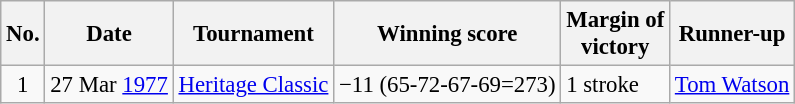<table class="wikitable" style="font-size:95%;">
<tr>
<th>No.</th>
<th>Date</th>
<th>Tournament</th>
<th>Winning score</th>
<th>Margin of<br>victory</th>
<th>Runner-up</th>
</tr>
<tr>
<td align=center>1</td>
<td align=right>27 Mar <a href='#'>1977</a></td>
<td><a href='#'>Heritage Classic</a></td>
<td>−11 (65-72-67-69=273)</td>
<td>1 stroke</td>
<td> <a href='#'>Tom Watson</a></td>
</tr>
</table>
